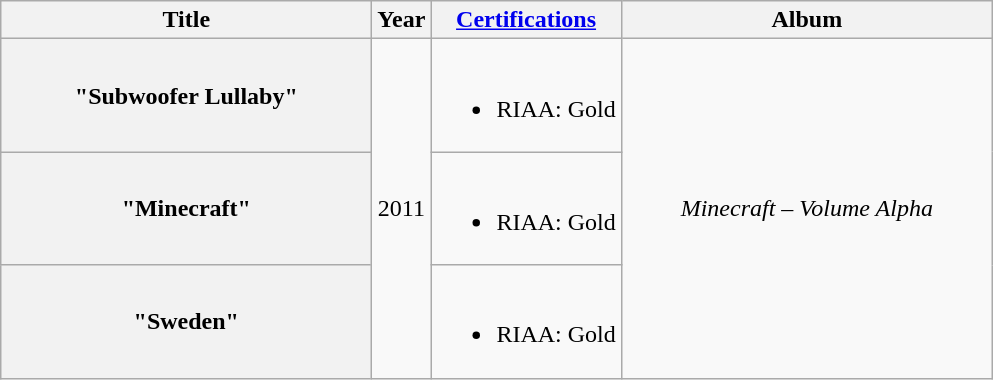<table class="wikitable plainrowheaders" style="text-align:center;">
<tr>
<th rowspan="1" style="width:15em;">Title</th>
<th rowspan="1">Year</th>
<th><a href='#'>Certifications</a></th>
<th rowspan="1" style="width:15em;">Album</th>
</tr>
<tr>
<th scope="row">"Subwoofer Lullaby"</th>
<td rowspan="3">2011</td>
<td><br><ul><li>RIAA: Gold</li></ul></td>
<td rowspan="3"><em>Minecraft – Volume Alpha</em></td>
</tr>
<tr>
<th scope="row">"Minecraft"</th>
<td><br><ul><li>RIAA: Gold</li></ul></td>
</tr>
<tr>
<th scope="row">"Sweden"</th>
<td><br><ul><li>RIAA: Gold</li></ul></td>
</tr>
</table>
